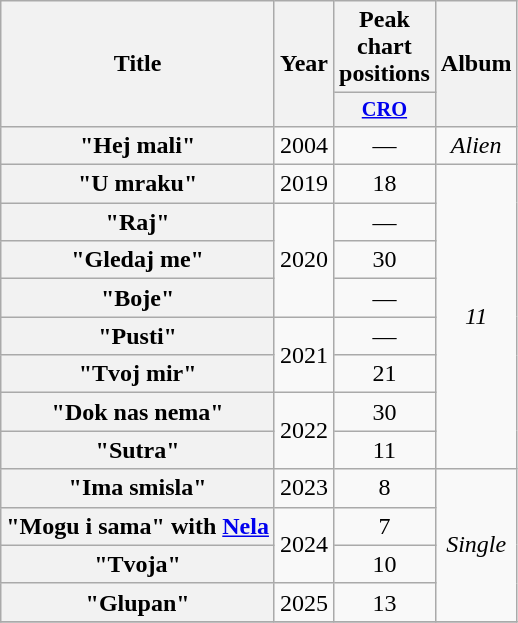<table class="wikitable plainrowheaders" style="text-align:center;">
<tr>
<th scope="col" rowspan="2">Title</th>
<th scope="col" rowspan="2">Year</th>
<th scope="col" colspan="1">Peak chart positions</th>
<th scope="col" rowspan="2">Album</th>
</tr>
<tr>
<th scope="col" style="width:3em; font-size:85%;"><a href='#'>CRO</a><br></th>
</tr>
<tr>
<th scope="row">"Hej mali"</th>
<td rowspan="1">2004</td>
<td>—</td>
<td><em>Alien</em></td>
</tr>
<tr>
<th scope="row">"U mraku"</th>
<td rowspan="1">2019</td>
<td>18</td>
<td rowspan="8"><em>11</em></td>
</tr>
<tr>
<th scope="row">"Raj"</th>
<td rowspan="3">2020</td>
<td>—</td>
</tr>
<tr>
<th scope="row">"Gledaj me"</th>
<td>30</td>
</tr>
<tr>
<th scope="row">"Boje"</th>
<td>—</td>
</tr>
<tr>
<th scope="row">"Pusti"</th>
<td rowspan="2">2021</td>
<td>—</td>
</tr>
<tr>
<th scope="row">"Tvoj mir"</th>
<td>21</td>
</tr>
<tr>
<th scope="row">"Dok nas nema"</th>
<td rowspan="2">2022</td>
<td>30</td>
</tr>
<tr>
<th scope="row">"Sutra"</th>
<td>11</td>
</tr>
<tr>
<th scope="row">"Ima smisla"</th>
<td rowspan="1">2023</td>
<td>8</td>
<td rowspan="4"><em>Single</em></td>
</tr>
<tr>
<th scope="row">"Mogu i sama" with <a href='#'>Nela</a></th>
<td rowspan="2">2024</td>
<td>7</td>
</tr>
<tr>
<th scope="row">"Tvoja"</th>
<td>10</td>
</tr>
<tr>
<th scope="row">"Glupan"</th>
<td rowspan="1">2025</td>
<td>13</td>
</tr>
<tr>
</tr>
</table>
